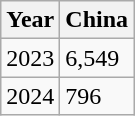<table class="wikitable">
<tr>
<th>Year</th>
<th>China</th>
</tr>
<tr>
<td>2023</td>
<td>6,549</td>
</tr>
<tr>
<td>2024</td>
<td>796</td>
</tr>
</table>
